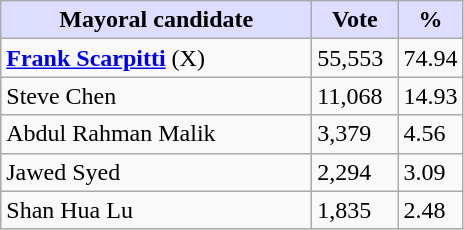<table class="wikitable">
<tr>
<th style="background:#ddf; width:200px;">Mayoral candidate</th>
<th style="background:#ddf; width:50px;">Vote</th>
<th style="background:#ddf; width:30px;">%</th>
</tr>
<tr>
<td><strong><a href='#'>Frank Scarpitti</a></strong> (X)</td>
<td>55,553</td>
<td>74.94</td>
</tr>
<tr>
<td>Steve Chen</td>
<td>11,068</td>
<td>14.93</td>
</tr>
<tr>
<td>Abdul Rahman Malik</td>
<td>3,379</td>
<td>4.56</td>
</tr>
<tr>
<td>Jawed Syed</td>
<td>2,294</td>
<td>3.09</td>
</tr>
<tr>
<td>Shan Hua Lu</td>
<td>1,835</td>
<td>2.48</td>
</tr>
</table>
